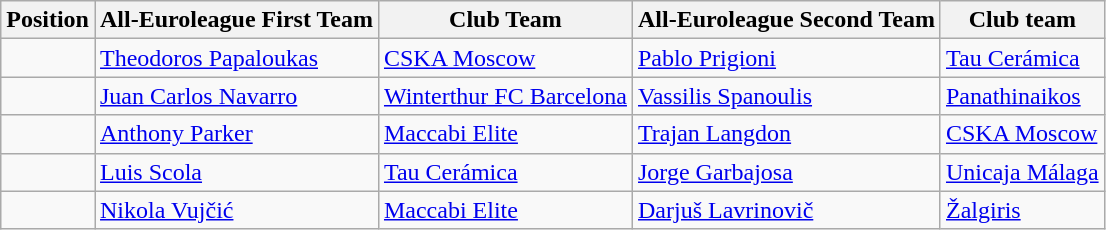<table | class="wikitable sortable">
<tr>
<th>Position</th>
<th>All-Euroleague First Team</th>
<th>Club Team</th>
<th>All-Euroleague Second Team</th>
<th>Club team</th>
</tr>
<tr>
<td></td>
<td> <a href='#'>Theodoros Papaloukas</a></td>
<td> <a href='#'>CSKA Moscow</a></td>
<td> <a href='#'>Pablo Prigioni</a></td>
<td> <a href='#'>Tau Cerámica</a></td>
</tr>
<tr>
<td></td>
<td> <a href='#'>Juan Carlos Navarro</a></td>
<td> <a href='#'>Winterthur FC Barcelona</a></td>
<td> <a href='#'>Vassilis Spanoulis</a></td>
<td> <a href='#'>Panathinaikos</a></td>
</tr>
<tr>
<td></td>
<td> <a href='#'>Anthony Parker</a></td>
<td> <a href='#'>Maccabi Elite</a></td>
<td> <a href='#'>Trajan Langdon</a></td>
<td> <a href='#'>CSKA Moscow</a></td>
</tr>
<tr>
<td></td>
<td> <a href='#'>Luis Scola</a></td>
<td> <a href='#'>Tau Cerámica</a></td>
<td> <a href='#'>Jorge Garbajosa</a></td>
<td> <a href='#'>Unicaja Málaga</a></td>
</tr>
<tr>
<td></td>
<td> <a href='#'>Nikola Vujčić</a></td>
<td> <a href='#'>Maccabi Elite</a></td>
<td> <a href='#'>Darjuš Lavrinovič</a></td>
<td> <a href='#'>Žalgiris</a></td>
</tr>
</table>
